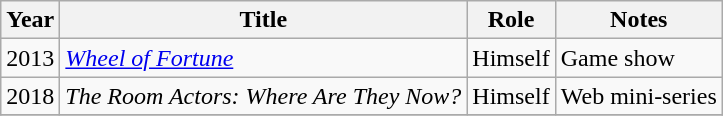<table class="wikitable" style="font-size:100%">
<tr style="text-align:center;">
<th>Year</th>
<th>Title</th>
<th>Role</th>
<th>Notes</th>
</tr>
<tr>
<td rowspan="1">2013</td>
<td><em><a href='#'>Wheel of Fortune</a></em></td>
<td>Himself</td>
<td>Game show</td>
</tr>
<tr>
<td rowspan="1">2018</td>
<td><em>The Room Actors: Where Are They Now?</em></td>
<td>Himself</td>
<td>Web mini-series</td>
</tr>
<tr>
</tr>
</table>
